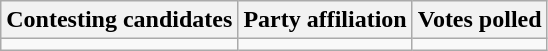<table class="wikitable sortable">
<tr>
<th>Contesting candidates</th>
<th>Party affiliation</th>
<th>Votes polled</th>
</tr>
<tr>
<td></td>
<td></td>
<td></td>
</tr>
</table>
